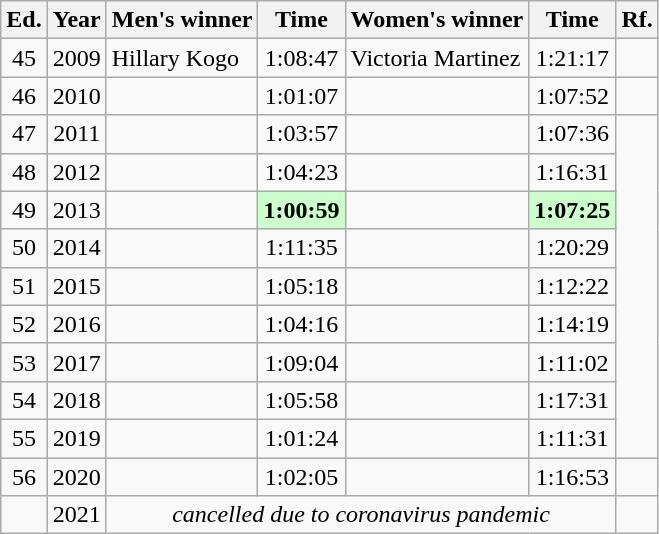<table class="wikitable sortable" style="text-align:center">
<tr>
<th class="unsortable">Ed.</th>
<th>Year</th>
<th>Men's winner</th>
<th>Time</th>
<th>Women's winner</th>
<th>Time</th>
<th class="unsortable">Rf.</th>
</tr>
<tr>
<td>45</td>
<td>2009</td>
<td align="left">Hillary Kogo</td>
<td>1:08:47</td>
<td align="left">Victoria Martinez</td>
<td>1:21:17</td>
<td></td>
</tr>
<tr>
<td>46</td>
<td>2010</td>
<td align="left"></td>
<td>1:01:07</td>
<td align="left"></td>
<td>1:07:52</td>
<td></td>
</tr>
<tr>
<td>47</td>
<td>2011</td>
<td align="left"></td>
<td>1:03:57</td>
<td align="left"></td>
<td>1:07:36</td>
</tr>
<tr>
<td>48</td>
<td>2012</td>
<td align="left"></td>
<td>1:04:23</td>
<td align="left"></td>
<td>1:16:31 </td>
</tr>
<tr>
<td>49</td>
<td>2013</td>
<td align="left"></td>
<td bgcolor="#CCFFCC"><strong>1:00:59</strong></td>
<td align="left"></td>
<td bgcolor="#CCFFCC"><strong>1:07:25</strong></td>
</tr>
<tr>
<td>50</td>
<td>2014</td>
<td align="left"></td>
<td>1:11:35</td>
<td align="left"></td>
<td>1:20:29</td>
</tr>
<tr>
<td>51</td>
<td>2015</td>
<td align="left"></td>
<td>1:05:18</td>
<td align="left"></td>
<td>1:12:22</td>
</tr>
<tr>
<td>52</td>
<td>2016</td>
<td align="left"></td>
<td>1:04:16</td>
<td align="left"></td>
<td>1:14:19</td>
</tr>
<tr>
<td>53</td>
<td>2017</td>
<td align="left"></td>
<td>1:09:04</td>
<td align="left"></td>
<td>1:11:02</td>
</tr>
<tr>
<td>54</td>
<td>2018</td>
<td align="left"></td>
<td>1:05:58</td>
<td align="left"></td>
<td>1:17:31</td>
</tr>
<tr>
<td>55</td>
<td>2019</td>
<td align="left"></td>
<td>1:01:24</td>
<td align="left"></td>
<td>1:11:31</td>
</tr>
<tr>
<td>56</td>
<td>2020</td>
<td align="left"></td>
<td>1:02:05</td>
<td align="left"></td>
<td>1:16:53</td>
<td></td>
</tr>
<tr>
<td></td>
<td>2021</td>
<td colspan="4" align="center" data-sort-value=""><em>cancelled due to coronavirus pandemic</em></td>
<td></td>
</tr>
</table>
